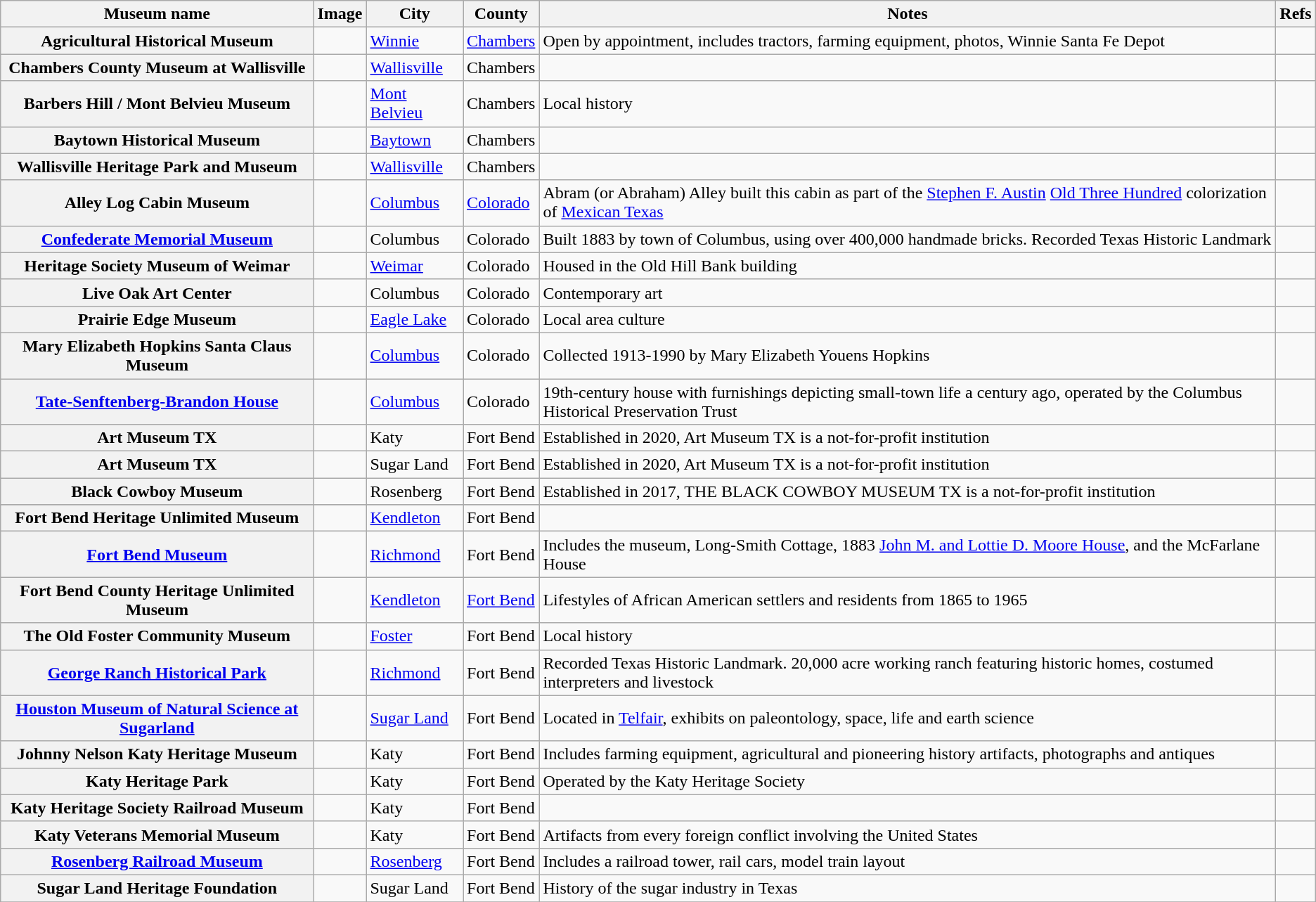<table class="wikitable sortable plainrowheaders">
<tr>
<th scope="col">Museum name</th>
<th scope="col"  class="unsortable">Image</th>
<th scope="col">City</th>
<th scope="col">County</th>
<th scope="col">Notes</th>
<th scope="col" class="unsortable">Refs</th>
</tr>
<tr>
<th scope="row">Agricultural Historical Museum</th>
<td></td>
<td><a href='#'>Winnie</a></td>
<td><a href='#'>Chambers</a></td>
<td>Open by appointment, includes tractors, farming equipment, photos, Winnie Santa Fe Depot</td>
<td align="center"></td>
</tr>
<tr>
<th scope="row">Chambers County Museum at Wallisville</th>
<td></td>
<td><a href='#'>Wallisville</a></td>
<td>Chambers</td>
<td></td>
<td align="center"></td>
</tr>
<tr>
<th scope="row">Barbers Hill / Mont Belvieu Museum</th>
<td></td>
<td><a href='#'>Mont Belvieu</a></td>
<td>Chambers</td>
<td>Local history</td>
<td align="center"></td>
</tr>
<tr>
<th scope="row">Baytown Historical Museum</th>
<td></td>
<td><a href='#'>Baytown</a></td>
<td>Chambers</td>
<td></td>
<td align="center"></td>
</tr>
<tr>
<th scope="row">Wallisville Heritage Park and Museum</th>
<td></td>
<td><a href='#'>Wallisville</a></td>
<td>Chambers</td>
<td></td>
<td align="center"></td>
</tr>
<tr>
<th scope="row">Alley Log Cabin Museum</th>
<td></td>
<td><a href='#'>Columbus</a></td>
<td><a href='#'>Colorado</a></td>
<td>Abram (or Abraham) Alley built this cabin as part of the <a href='#'>Stephen F. Austin</a>  <a href='#'>Old Three Hundred</a> colorization of <a href='#'>Mexican Texas</a></td>
<td align="center"></td>
</tr>
<tr>
<th scope="row"><a href='#'>Confederate Memorial Museum</a></th>
<td></td>
<td>Columbus</td>
<td>Colorado</td>
<td>Built 1883 by town of Columbus, using over 400,000 handmade bricks. Recorded Texas Historic Landmark</td>
<td align="center"></td>
</tr>
<tr>
<th scope="row">Heritage Society Museum of Weimar</th>
<td></td>
<td><a href='#'>Weimar</a></td>
<td>Colorado</td>
<td>Housed in the Old Hill Bank building</td>
<td align="center"></td>
</tr>
<tr>
<th scope="row">Live Oak Art Center</th>
<td></td>
<td>Columbus</td>
<td>Colorado</td>
<td>Contemporary art</td>
<td align="center"></td>
</tr>
<tr>
<th scope="row">Prairie Edge Museum</th>
<td></td>
<td><a href='#'>Eagle Lake</a></td>
<td>Colorado</td>
<td>Local area culture</td>
<td align="center"></td>
</tr>
<tr>
<th scope="row">Mary Elizabeth Hopkins Santa Claus Museum</th>
<td></td>
<td><a href='#'>Columbus</a></td>
<td>Colorado</td>
<td>Collected 1913-1990 by Mary Elizabeth Youens Hopkins</td>
<td align="center"></td>
</tr>
<tr>
<th scope="row"><a href='#'>Tate-Senftenberg-Brandon House</a></th>
<td></td>
<td><a href='#'>Columbus</a></td>
<td>Colorado</td>
<td>19th-century house with furnishings depicting small-town life a century ago, operated by the Columbus Historical Preservation Trust</td>
<td align="center"></td>
</tr>
<tr>
<th scope="row">Art Museum TX</th>
<td></td>
<td>Katy</td>
<td>Fort Bend</td>
<td>Established in 2020, Art Museum TX is a not-for-profit institution</td>
<td align="center"></td>
</tr>
<tr>
<th scope="row">Art Museum TX</th>
<td></td>
<td>Sugar Land</td>
<td>Fort Bend</td>
<td>Established in 2020, Art Museum TX is a not-for-profit institution</td>
<td align="center"></td>
</tr>
<tr>
<th scope="row">Black Cowboy Museum</th>
<td></td>
<td>Rosenberg</td>
<td>Fort Bend</td>
<td>Established in 2017, THE BLACK COWBOY MUSEUM TX is a not-for-profit institution</td>
<td align="center"></td>
</tr>
<tr>
</tr>
<tr>
<th scope="row">Fort Bend Heritage Unlimited Museum</th>
<td></td>
<td><a href='#'>Kendleton</a></td>
<td>Fort Bend</td>
<td></td>
<td align="center"></td>
</tr>
<tr>
<th scope="row"><a href='#'>Fort Bend Museum</a></th>
<td></td>
<td><a href='#'>Richmond</a></td>
<td>Fort Bend</td>
<td>Includes the museum, Long-Smith Cottage, 1883 <a href='#'>John M. and Lottie D. Moore House</a>, and the McFarlane House</td>
<td align="center"></td>
</tr>
<tr>
<th scope="row">Fort Bend County Heritage Unlimited Museum</th>
<td></td>
<td><a href='#'>Kendleton</a></td>
<td><a href='#'>Fort Bend</a></td>
<td>Lifestyles of African American settlers and residents from 1865 to 1965</td>
<td align="center"></td>
</tr>
<tr>
<th scope="row">The Old Foster Community Museum</th>
<td></td>
<td><a href='#'>Foster</a></td>
<td>Fort Bend</td>
<td>Local history</td>
<td align="center"></td>
</tr>
<tr>
<th scope="row"><a href='#'>George Ranch Historical Park</a></th>
<td></td>
<td><a href='#'>Richmond</a></td>
<td>Fort Bend</td>
<td>Recorded Texas Historic Landmark. 20,000 acre working ranch featuring historic homes, costumed interpreters and livestock</td>
<td align="center"></td>
</tr>
<tr>
<th scope="row"><a href='#'>Houston Museum of Natural Science at Sugarland</a></th>
<td></td>
<td><a href='#'>Sugar Land</a></td>
<td>Fort Bend</td>
<td>Located in <a href='#'>Telfair</a>, exhibits on paleontology, space, life and earth science</td>
<td align="center"></td>
</tr>
<tr>
<th scope="row">Johnny Nelson Katy Heritage Museum</th>
<td></td>
<td>Katy</td>
<td>Fort Bend</td>
<td>Includes farming equipment, agricultural and pioneering history artifacts, photographs and antiques</td>
<td align="center"></td>
</tr>
<tr>
<th scope="row">Katy Heritage Park</th>
<td></td>
<td>Katy</td>
<td>Fort Bend</td>
<td>Operated by the Katy Heritage Society</td>
<td align="center"></td>
</tr>
<tr>
<th scope="row">Katy Heritage Society Railroad Museum</th>
<td></td>
<td>Katy</td>
<td>Fort Bend</td>
<td></td>
<td align="center"></td>
</tr>
<tr>
<th scope="row">Katy Veterans Memorial Museum</th>
<td></td>
<td>Katy</td>
<td>Fort Bend</td>
<td>Artifacts from every foreign conflict involving the United States</td>
<td align="center"></td>
</tr>
<tr>
<th scope="row"><a href='#'>Rosenberg Railroad Museum</a></th>
<td></td>
<td><a href='#'>Rosenberg</a></td>
<td>Fort Bend</td>
<td>Includes a railroad tower, rail cars, model train layout</td>
<td align="center"></td>
</tr>
<tr>
<th scope="row">Sugar Land Heritage Foundation</th>
<td></td>
<td>Sugar Land</td>
<td>Fort Bend</td>
<td>History of the sugar industry in Texas</td>
<td align="center"></td>
</tr>
<tr>
</tr>
</table>
